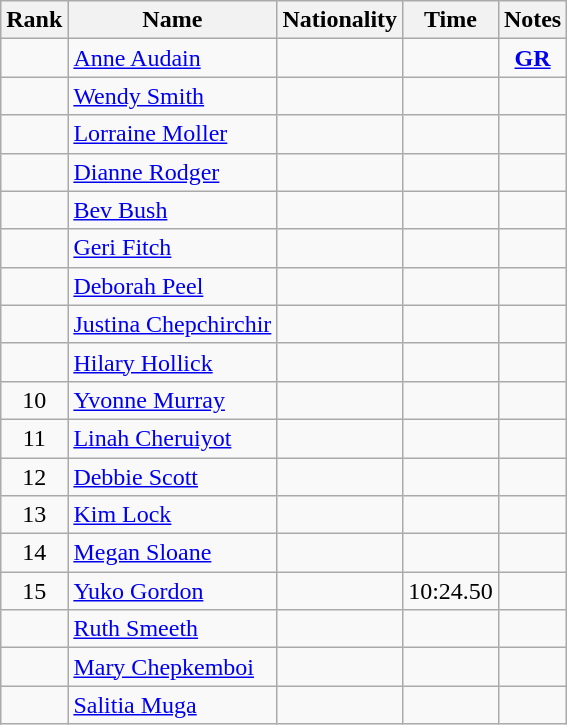<table class="wikitable sortable" style=" text-align:center">
<tr>
<th>Rank</th>
<th>Name</th>
<th>Nationality</th>
<th>Time</th>
<th>Notes</th>
</tr>
<tr>
<td></td>
<td align=left><a href='#'>Anne Audain</a></td>
<td align=left></td>
<td></td>
<td><strong><a href='#'>GR</a></strong></td>
</tr>
<tr>
<td></td>
<td align=left><a href='#'>Wendy Smith</a></td>
<td align=left></td>
<td></td>
<td></td>
</tr>
<tr>
<td></td>
<td align=left><a href='#'>Lorraine Moller</a></td>
<td align=left></td>
<td></td>
<td></td>
</tr>
<tr>
<td></td>
<td align=left><a href='#'>Dianne Rodger</a></td>
<td align=left></td>
<td></td>
<td></td>
</tr>
<tr>
<td></td>
<td align=left><a href='#'>Bev Bush</a></td>
<td align=left></td>
<td></td>
<td></td>
</tr>
<tr>
<td></td>
<td align=left><a href='#'>Geri Fitch</a></td>
<td align=left></td>
<td></td>
<td></td>
</tr>
<tr>
<td></td>
<td align=left><a href='#'>Deborah Peel</a></td>
<td align=left></td>
<td></td>
<td></td>
</tr>
<tr>
<td></td>
<td align=left><a href='#'>Justina Chepchirchir</a></td>
<td align=left></td>
<td></td>
<td></td>
</tr>
<tr>
<td></td>
<td align=left><a href='#'>Hilary Hollick</a></td>
<td align=left></td>
<td></td>
<td></td>
</tr>
<tr>
<td>10</td>
<td align=left><a href='#'>Yvonne Murray</a></td>
<td align=left></td>
<td></td>
<td></td>
</tr>
<tr>
<td>11</td>
<td align=left><a href='#'>Linah Cheruiyot</a></td>
<td align=left></td>
<td></td>
<td></td>
</tr>
<tr>
<td>12</td>
<td align=left><a href='#'>Debbie Scott</a></td>
<td align=left></td>
<td></td>
<td></td>
</tr>
<tr>
<td>13</td>
<td align=left><a href='#'>Kim Lock</a></td>
<td align=left></td>
<td></td>
<td></td>
</tr>
<tr>
<td>14</td>
<td align=left><a href='#'>Megan Sloane</a></td>
<td align=left></td>
<td></td>
<td></td>
</tr>
<tr>
<td>15</td>
<td align=left><a href='#'>Yuko Gordon</a></td>
<td align=left></td>
<td>10:24.50</td>
<td></td>
</tr>
<tr>
<td></td>
<td align=left><a href='#'>Ruth Smeeth</a></td>
<td align=left></td>
<td></td>
<td></td>
</tr>
<tr>
<td></td>
<td align=left><a href='#'>Mary Chepkemboi</a></td>
<td align=left></td>
<td></td>
<td></td>
</tr>
<tr>
<td></td>
<td align=left><a href='#'>Salitia Muga</a></td>
<td align=left></td>
<td></td>
<td></td>
</tr>
</table>
